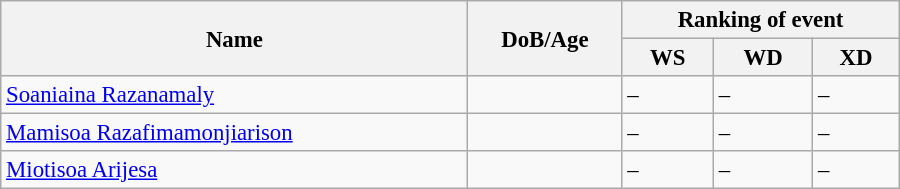<table class="wikitable" style="width:600px; font-size:95%;">
<tr>
<th rowspan="2" align="left">Name</th>
<th rowspan="2" align="left">DoB/Age</th>
<th colspan="3" align="center">Ranking of event</th>
</tr>
<tr>
<th align="center">WS</th>
<th>WD</th>
<th align="center">XD</th>
</tr>
<tr>
<td><a href='#'>Soaniaina Razanamaly</a></td>
<td></td>
<td>–</td>
<td>–</td>
<td>–</td>
</tr>
<tr>
<td><a href='#'>Mamisoa Razafimamonjiarison</a></td>
<td></td>
<td>–</td>
<td>–</td>
<td>–</td>
</tr>
<tr>
<td><a href='#'>Miotisoa Arijesa</a></td>
<td></td>
<td>–</td>
<td>–</td>
<td>–</td>
</tr>
</table>
